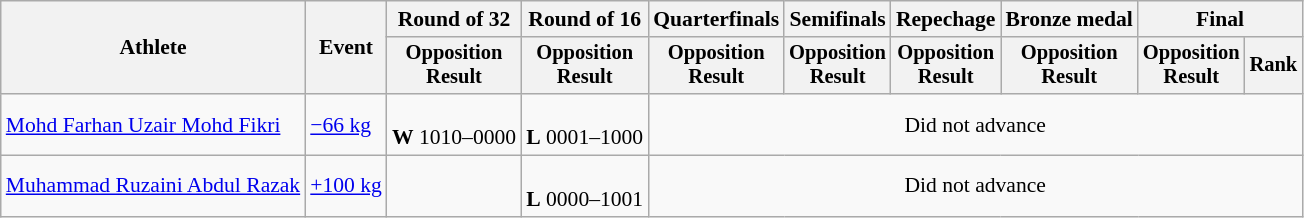<table class="wikitable" style="font-size:90%;">
<tr>
<th rowspan=2>Athlete</th>
<th rowspan=2>Event</th>
<th>Round of 32</th>
<th>Round of 16</th>
<th>Quarterfinals</th>
<th>Semifinals</th>
<th>Repechage</th>
<th>Bronze medal</th>
<th colspan=2>Final</th>
</tr>
<tr style="font-size:95%">
<th>Opposition<br>Result</th>
<th>Opposition<br>Result</th>
<th>Opposition<br>Result</th>
<th>Opposition<br>Result</th>
<th>Opposition<br>Result</th>
<th>Opposition<br>Result</th>
<th>Opposition<br>Result</th>
<th>Rank</th>
</tr>
<tr align=center>
<td align=left><a href='#'>Mohd Farhan Uzair Mohd Fikri</a></td>
<td align=left><a href='#'>−66 kg</a></td>
<td><br><strong>W</strong> 1010–0000</td>
<td><br><strong>L</strong> 0001–1000</td>
<td colspan="6">Did not advance</td>
</tr>
<tr align=center>
<td align=left><a href='#'>Muhammad Ruzaini Abdul Razak</a></td>
<td align=left><a href='#'>+100 kg</a></td>
<td></td>
<td><br><strong>L</strong> 0000–1001</td>
<td colspan="6">Did not advance</td>
</tr>
</table>
